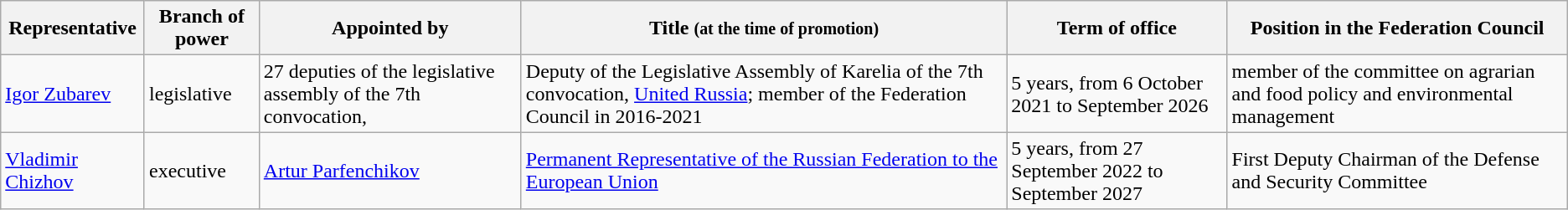<table class="wikitable">
<tr>
<th>Representative</th>
<th>Branch of power</th>
<th>Appointed by</th>
<th>Title <small>(at the time of promotion)</small></th>
<th>Term of office</th>
<th>Position in the Federation Council</th>
</tr>
<tr>
<td><a href='#'>Igor Zubarev</a></td>
<td>legislative</td>
<td>27 deputies of the legislative assembly of the 7th convocation,</td>
<td>Deputy of the Legislative Assembly of Karelia of the 7th convocation, <a href='#'>United Russia</a>; member of the Federation Council in 2016-2021</td>
<td>5 years, from 6 October 2021 to September 2026</td>
<td>member of the committee on agrarian and food policy and environmental management</td>
</tr>
<tr>
<td><a href='#'>Vladimir Chizhov</a></td>
<td>executive</td>
<td><a href='#'>Artur Parfenchikov</a></td>
<td><a href='#'>Permanent Representative of the Russian Federation to the European Union</a></td>
<td>5 years, from 27 September 2022 to September 2027</td>
<td>First Deputy Chairman of the Defense and Security Committee</td>
</tr>
</table>
